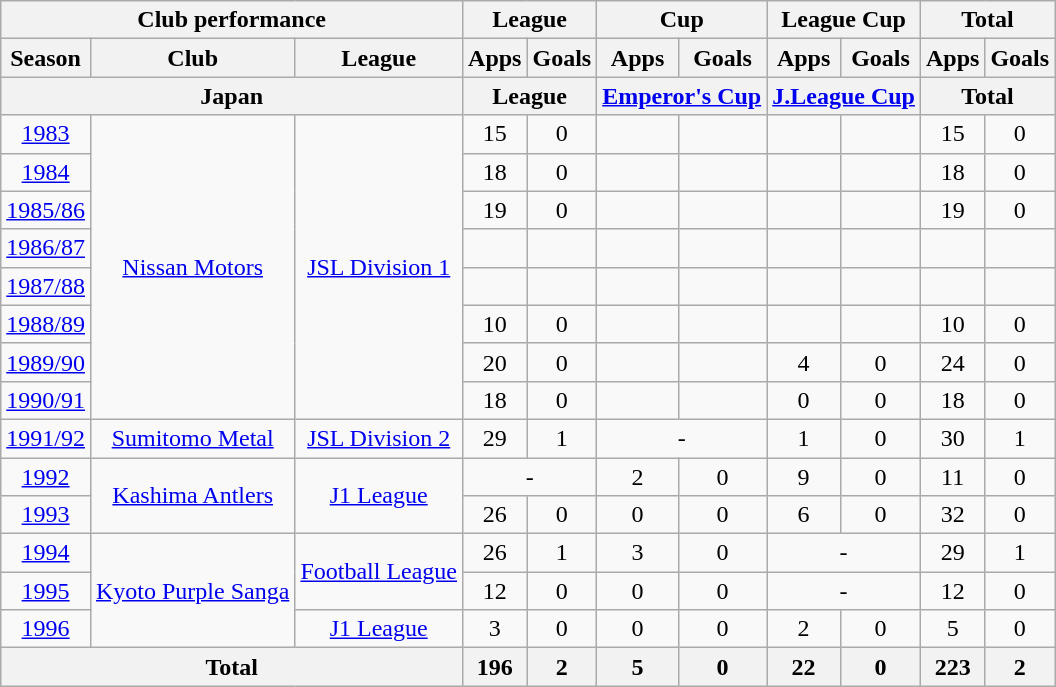<table class="wikitable" style="text-align:center;">
<tr>
<th colspan=3>Club performance</th>
<th colspan=2>League</th>
<th colspan=2>Cup</th>
<th colspan=2>League Cup</th>
<th colspan=2>Total</th>
</tr>
<tr>
<th>Season</th>
<th>Club</th>
<th>League</th>
<th>Apps</th>
<th>Goals</th>
<th>Apps</th>
<th>Goals</th>
<th>Apps</th>
<th>Goals</th>
<th>Apps</th>
<th>Goals</th>
</tr>
<tr>
<th colspan=3>Japan</th>
<th colspan=2>League</th>
<th colspan=2><a href='#'>Emperor's Cup</a></th>
<th colspan=2><a href='#'>J.League Cup</a></th>
<th colspan=2>Total</th>
</tr>
<tr>
<td><a href='#'>1983</a></td>
<td rowspan=8><a href='#'>Nissan Motors</a></td>
<td rowspan=8><a href='#'>JSL Division 1</a></td>
<td>15</td>
<td>0</td>
<td></td>
<td></td>
<td></td>
<td></td>
<td>15</td>
<td>0</td>
</tr>
<tr>
<td><a href='#'>1984</a></td>
<td>18</td>
<td>0</td>
<td></td>
<td></td>
<td></td>
<td></td>
<td>18</td>
<td>0</td>
</tr>
<tr>
<td><a href='#'>1985/86</a></td>
<td>19</td>
<td>0</td>
<td></td>
<td></td>
<td></td>
<td></td>
<td>19</td>
<td>0</td>
</tr>
<tr>
<td><a href='#'>1986/87</a></td>
<td></td>
<td></td>
<td></td>
<td></td>
<td></td>
<td></td>
<td></td>
<td></td>
</tr>
<tr>
<td><a href='#'>1987/88</a></td>
<td></td>
<td></td>
<td></td>
<td></td>
<td></td>
<td></td>
<td></td>
<td></td>
</tr>
<tr>
<td><a href='#'>1988/89</a></td>
<td>10</td>
<td>0</td>
<td></td>
<td></td>
<td></td>
<td></td>
<td>10</td>
<td>0</td>
</tr>
<tr>
<td><a href='#'>1989/90</a></td>
<td>20</td>
<td>0</td>
<td></td>
<td></td>
<td>4</td>
<td>0</td>
<td>24</td>
<td>0</td>
</tr>
<tr>
<td><a href='#'>1990/91</a></td>
<td>18</td>
<td>0</td>
<td></td>
<td></td>
<td>0</td>
<td>0</td>
<td>18</td>
<td>0</td>
</tr>
<tr>
<td><a href='#'>1991/92</a></td>
<td><a href='#'>Sumitomo Metal</a></td>
<td><a href='#'>JSL Division 2</a></td>
<td>29</td>
<td>1</td>
<td colspan=2>-</td>
<td>1</td>
<td>0</td>
<td>30</td>
<td>1</td>
</tr>
<tr>
<td><a href='#'>1992</a></td>
<td rowspan=2><a href='#'>Kashima Antlers</a></td>
<td rowspan=2><a href='#'>J1 League</a></td>
<td colspan=2>-</td>
<td>2</td>
<td>0</td>
<td>9</td>
<td>0</td>
<td>11</td>
<td>0</td>
</tr>
<tr>
<td><a href='#'>1993</a></td>
<td>26</td>
<td>0</td>
<td>0</td>
<td>0</td>
<td>6</td>
<td>0</td>
<td>32</td>
<td>0</td>
</tr>
<tr>
<td><a href='#'>1994</a></td>
<td rowspan=3><a href='#'>Kyoto Purple Sanga</a></td>
<td rowspan=2><a href='#'>Football League</a></td>
<td>26</td>
<td>1</td>
<td>3</td>
<td>0</td>
<td colspan=2>-</td>
<td>29</td>
<td>1</td>
</tr>
<tr>
<td><a href='#'>1995</a></td>
<td>12</td>
<td>0</td>
<td>0</td>
<td>0</td>
<td colspan=2>-</td>
<td>12</td>
<td>0</td>
</tr>
<tr>
<td><a href='#'>1996</a></td>
<td><a href='#'>J1 League</a></td>
<td>3</td>
<td>0</td>
<td>0</td>
<td>0</td>
<td>2</td>
<td>0</td>
<td>5</td>
<td>0</td>
</tr>
<tr>
<th colspan=3>Total</th>
<th>196</th>
<th>2</th>
<th>5</th>
<th>0</th>
<th>22</th>
<th>0</th>
<th>223</th>
<th>2</th>
</tr>
</table>
